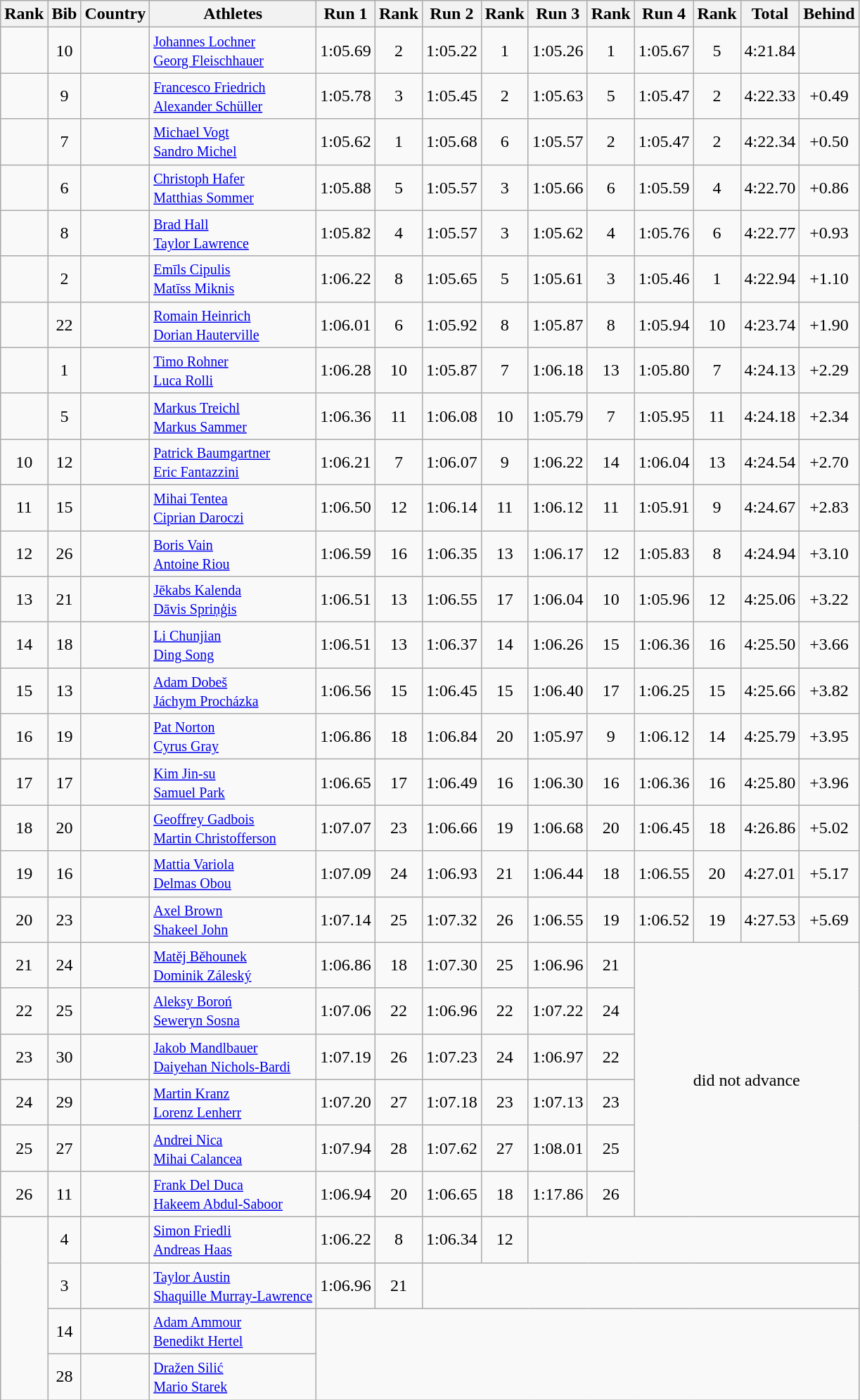<table class="wikitable sortable" style="text-align:center">
<tr>
<th>Rank</th>
<th>Bib</th>
<th>Country</th>
<th>Athletes</th>
<th>Run 1</th>
<th>Rank</th>
<th>Run 2</th>
<th>Rank</th>
<th>Run 3</th>
<th>Rank</th>
<th>Run 4</th>
<th>Rank</th>
<th>Total</th>
<th>Behind</th>
</tr>
<tr>
<td></td>
<td>10</td>
<td align=left></td>
<td align=left><small><a href='#'>Johannes Lochner</a><br><a href='#'>Georg Fleischhauer</a></small></td>
<td>1:05.69</td>
<td>2</td>
<td>1:05.22</td>
<td>1</td>
<td>1:05.26</td>
<td>1</td>
<td>1:05.67</td>
<td>5</td>
<td>4:21.84</td>
<td></td>
</tr>
<tr>
<td></td>
<td>9</td>
<td align=left></td>
<td align=left><small><a href='#'>Francesco Friedrich</a><br><a href='#'>Alexander Schüller</a></small></td>
<td>1:05.78</td>
<td>3</td>
<td>1:05.45</td>
<td>2</td>
<td>1:05.63</td>
<td>5</td>
<td>1:05.47</td>
<td>2</td>
<td>4:22.33</td>
<td>+0.49</td>
</tr>
<tr>
<td></td>
<td>7</td>
<td align=left></td>
<td align=left><small><a href='#'>Michael Vogt</a><br><a href='#'>Sandro Michel</a></small></td>
<td>1:05.62</td>
<td>1</td>
<td>1:05.68</td>
<td>6</td>
<td>1:05.57</td>
<td>2</td>
<td>1:05.47</td>
<td>2</td>
<td>4:22.34</td>
<td>+0.50</td>
</tr>
<tr>
<td></td>
<td>6</td>
<td align=left></td>
<td align=left><small><a href='#'>Christoph Hafer</a><br><a href='#'>Matthias Sommer</a></small></td>
<td>1:05.88</td>
<td>5</td>
<td>1:05.57</td>
<td>3</td>
<td>1:05.66</td>
<td>6</td>
<td>1:05.59</td>
<td>4</td>
<td>4:22.70</td>
<td>+0.86</td>
</tr>
<tr>
<td></td>
<td>8</td>
<td align=left></td>
<td align=left><small><a href='#'>Brad Hall</a><br><a href='#'>Taylor Lawrence</a></small></td>
<td>1:05.82</td>
<td>4</td>
<td>1:05.57</td>
<td>3</td>
<td>1:05.62</td>
<td>4</td>
<td>1:05.76</td>
<td>6</td>
<td>4:22.77</td>
<td>+0.93</td>
</tr>
<tr>
<td></td>
<td>2</td>
<td align=left></td>
<td align=left><small><a href='#'>Emīls Cipulis</a><br><a href='#'>Matīss Miknis</a></small></td>
<td>1:06.22</td>
<td>8</td>
<td>1:05.65</td>
<td>5</td>
<td>1:05.61</td>
<td>3</td>
<td>1:05.46</td>
<td>1</td>
<td>4:22.94</td>
<td>+1.10</td>
</tr>
<tr>
<td></td>
<td>22</td>
<td align=left></td>
<td align=left><small><a href='#'>Romain Heinrich</a><br><a href='#'>Dorian Hauterville</a></small></td>
<td>1:06.01</td>
<td>6</td>
<td>1:05.92</td>
<td>8</td>
<td>1:05.87</td>
<td>8</td>
<td>1:05.94</td>
<td>10</td>
<td>4:23.74</td>
<td>+1.90</td>
</tr>
<tr>
<td></td>
<td>1</td>
<td align=left></td>
<td align=left><small><a href='#'>Timo Rohner</a><br><a href='#'>Luca Rolli</a></small></td>
<td>1:06.28</td>
<td>10</td>
<td>1:05.87</td>
<td>7</td>
<td>1:06.18</td>
<td>13</td>
<td>1:05.80</td>
<td>7</td>
<td>4:24.13</td>
<td>+2.29</td>
</tr>
<tr>
<td></td>
<td>5</td>
<td align=left></td>
<td align=left><small><a href='#'>Markus Treichl</a><br><a href='#'>Markus Sammer</a></small></td>
<td>1:06.36</td>
<td>11</td>
<td>1:06.08</td>
<td>10</td>
<td>1:05.79</td>
<td>7</td>
<td>1:05.95</td>
<td>11</td>
<td>4:24.18</td>
<td>+2.34</td>
</tr>
<tr>
<td>10</td>
<td>12</td>
<td align=left></td>
<td align=left><small><a href='#'>Patrick Baumgartner</a><br><a href='#'>Eric Fantazzini</a></small></td>
<td>1:06.21</td>
<td>7</td>
<td>1:06.07</td>
<td>9</td>
<td>1:06.22</td>
<td>14</td>
<td>1:06.04</td>
<td>13</td>
<td>4:24.54</td>
<td>+2.70</td>
</tr>
<tr>
<td>11</td>
<td>15</td>
<td align=left></td>
<td align=left><small><a href='#'>Mihai Tentea</a><br><a href='#'>Ciprian Daroczi</a></small></td>
<td>1:06.50</td>
<td>12</td>
<td>1:06.14</td>
<td>11</td>
<td>1:06.12</td>
<td>11</td>
<td>1:05.91</td>
<td>9</td>
<td>4:24.67</td>
<td>+2.83</td>
</tr>
<tr>
<td>12</td>
<td>26</td>
<td align=left></td>
<td align=left><small><a href='#'>Boris Vain</a><br><a href='#'>Antoine Riou</a></small></td>
<td>1:06.59</td>
<td>16</td>
<td>1:06.35</td>
<td>13</td>
<td>1:06.17</td>
<td>12</td>
<td>1:05.83</td>
<td>8</td>
<td>4:24.94</td>
<td>+3.10</td>
</tr>
<tr>
<td>13</td>
<td>21</td>
<td align=left></td>
<td align=left><small><a href='#'>Jēkabs Kalenda</a><br><a href='#'>Dāvis Spriņģis</a></small></td>
<td>1:06.51</td>
<td>13</td>
<td>1:06.55</td>
<td>17</td>
<td>1:06.04</td>
<td>10</td>
<td>1:05.96</td>
<td>12</td>
<td>4:25.06</td>
<td>+3.22</td>
</tr>
<tr>
<td>14</td>
<td>18</td>
<td align=left></td>
<td align=left><small><a href='#'>Li Chunjian</a><br><a href='#'>Ding Song</a></small></td>
<td>1:06.51</td>
<td>13</td>
<td>1:06.37</td>
<td>14</td>
<td>1:06.26</td>
<td>15</td>
<td>1:06.36</td>
<td>16</td>
<td>4:25.50</td>
<td>+3.66</td>
</tr>
<tr>
<td>15</td>
<td>13</td>
<td align=left></td>
<td align=left><small><a href='#'>Adam Dobeš</a><br><a href='#'>Jáchym Procházka</a></small></td>
<td>1:06.56</td>
<td>15</td>
<td>1:06.45</td>
<td>15</td>
<td>1:06.40</td>
<td>17</td>
<td>1:06.25</td>
<td>15</td>
<td>4:25.66</td>
<td>+3.82</td>
</tr>
<tr>
<td>16</td>
<td>19</td>
<td align=left></td>
<td align=left><small><a href='#'>Pat Norton</a><br><a href='#'>Cyrus Gray</a></small></td>
<td>1:06.86</td>
<td>18</td>
<td>1:06.84</td>
<td>20</td>
<td>1:05.97</td>
<td>9</td>
<td>1:06.12</td>
<td>14</td>
<td>4:25.79</td>
<td>+3.95</td>
</tr>
<tr>
<td>17</td>
<td>17</td>
<td align=left></td>
<td align=left><small><a href='#'>Kim Jin-su</a><br><a href='#'>Samuel Park</a></small></td>
<td>1:06.65</td>
<td>17</td>
<td>1:06.49</td>
<td>16</td>
<td>1:06.30</td>
<td>16</td>
<td>1:06.36</td>
<td>16</td>
<td>4:25.80</td>
<td>+3.96</td>
</tr>
<tr>
<td>18</td>
<td>20</td>
<td align=left></td>
<td align=left><small><a href='#'>Geoffrey Gadbois</a><br><a href='#'>Martin Christofferson</a></small></td>
<td>1:07.07</td>
<td>23</td>
<td>1:06.66</td>
<td>19</td>
<td>1:06.68</td>
<td>20</td>
<td>1:06.45</td>
<td>18</td>
<td>4:26.86</td>
<td>+5.02</td>
</tr>
<tr>
<td>19</td>
<td>16</td>
<td align=left></td>
<td align=left><small><a href='#'>Mattia Variola</a><br><a href='#'>Delmas Obou</a></small></td>
<td>1:07.09</td>
<td>24</td>
<td>1:06.93</td>
<td>21</td>
<td>1:06.44</td>
<td>18</td>
<td>1:06.55</td>
<td>20</td>
<td>4:27.01</td>
<td>+5.17</td>
</tr>
<tr>
<td>20</td>
<td>23</td>
<td align=left></td>
<td align=left><small><a href='#'>Axel Brown</a><br><a href='#'>Shakeel John</a></small></td>
<td>1:07.14</td>
<td>25</td>
<td>1:07.32</td>
<td>26</td>
<td>1:06.55</td>
<td>19</td>
<td>1:06.52</td>
<td>19</td>
<td>4:27.53</td>
<td>+5.69</td>
</tr>
<tr>
<td>21</td>
<td>24</td>
<td align=left></td>
<td align=left><small><a href='#'>Matěj Běhounek</a><br><a href='#'>Dominik Záleský</a></small></td>
<td>1:06.86</td>
<td>18</td>
<td>1:07.30</td>
<td>25</td>
<td>1:06.96</td>
<td>21</td>
<td colspan=4 rowspan=6>did not advance</td>
</tr>
<tr>
<td>22</td>
<td>25</td>
<td align=left></td>
<td align=left><small><a href='#'>Aleksy Boroń</a><br><a href='#'>Seweryn Sosna</a></small></td>
<td>1:07.06</td>
<td>22</td>
<td>1:06.96</td>
<td>22</td>
<td>1:07.22</td>
<td>24</td>
</tr>
<tr>
<td>23</td>
<td>30</td>
<td align=left></td>
<td align=left><small><a href='#'>Jakob Mandlbauer</a><br><a href='#'>Daiyehan Nichols-Bardi</a></small></td>
<td>1:07.19</td>
<td>26</td>
<td>1:07.23</td>
<td>24</td>
<td>1:06.97</td>
<td>22</td>
</tr>
<tr>
<td>24</td>
<td>29</td>
<td align=left></td>
<td align=left><small><a href='#'>Martin Kranz</a><br><a href='#'>Lorenz Lenherr</a></small></td>
<td>1:07.20</td>
<td>27</td>
<td>1:07.18</td>
<td>23</td>
<td>1:07.13</td>
<td>23</td>
</tr>
<tr>
<td>25</td>
<td>27</td>
<td align=left></td>
<td align=left><small><a href='#'>Andrei Nica</a><br><a href='#'>Mihai Calancea</a></small></td>
<td>1:07.94</td>
<td>28</td>
<td>1:07.62</td>
<td>27</td>
<td>1:08.01</td>
<td>25</td>
</tr>
<tr>
<td>26</td>
<td>11</td>
<td align=left></td>
<td align=left><small><a href='#'>Frank Del Duca</a><br><a href='#'>Hakeem Abdul-Saboor</a></small></td>
<td>1:06.94</td>
<td>20</td>
<td>1:06.65</td>
<td>18</td>
<td>1:17.86</td>
<td>26</td>
</tr>
<tr>
<td rowspan=4></td>
<td>4</td>
<td align=left></td>
<td align=left><small><a href='#'>Simon Friedli</a><br><a href='#'>Andreas Haas</a></small></td>
<td>1:06.22</td>
<td>8</td>
<td>1:06.34</td>
<td>12</td>
<td colspan=6></td>
</tr>
<tr>
<td>3</td>
<td align=left></td>
<td align=left><small><a href='#'>Taylor Austin</a><br><a href='#'>Shaquille Murray-Lawrence</a></small></td>
<td>1:06.96</td>
<td>21</td>
<td colspan=8></td>
</tr>
<tr>
<td>14</td>
<td align=left></td>
<td align=left><small><a href='#'>Adam Ammour</a><br><a href='#'>Benedikt Hertel</a></small></td>
<td colspan=10 rowspan=2></td>
</tr>
<tr>
<td>28</td>
<td align=left></td>
<td align=left><small><a href='#'>Dražen Silić</a><br><a href='#'>Mario Starek</a></small></td>
</tr>
</table>
